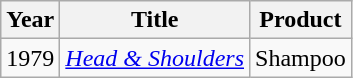<table class="wikitable">
<tr>
<th>Year</th>
<th>Title</th>
<th>Product</th>
</tr>
<tr>
<td>1979</td>
<td><em><a href='#'>Head & Shoulders</a></em></td>
<td>Shampoo</td>
</tr>
</table>
